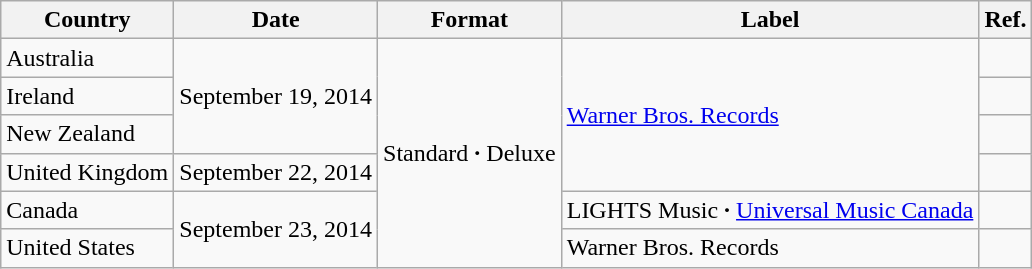<table class="wikitable">
<tr>
<th>Country</th>
<th>Date</th>
<th>Format</th>
<th>Label</th>
<th>Ref.</th>
</tr>
<tr>
<td>Australia</td>
<td rowspan="3">September 19, 2014</td>
<td rowspan="6">Standard <strong>·</strong> Deluxe</td>
<td rowspan="4"><a href='#'>Warner Bros. Records</a></td>
<td></td>
</tr>
<tr>
<td>Ireland</td>
<td></td>
</tr>
<tr>
<td>New Zealand</td>
<td></td>
</tr>
<tr>
<td>United Kingdom</td>
<td>September 22, 2014</td>
<td></td>
</tr>
<tr>
<td>Canada</td>
<td rowspan="2">September 23, 2014</td>
<td>LIGHTS Music <strong>·</strong> <a href='#'>Universal Music Canada</a></td>
<td></td>
</tr>
<tr>
<td>United States</td>
<td>Warner Bros. Records</td>
<td></td>
</tr>
</table>
